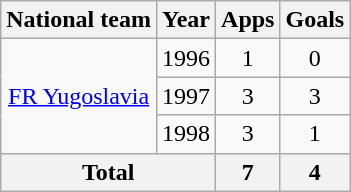<table class="wikitable" style="text-align:center">
<tr>
<th>National team</th>
<th>Year</th>
<th>Apps</th>
<th>Goals</th>
</tr>
<tr>
<td rowspan="3"><a href='#'>FR Yugoslavia</a></td>
<td>1996</td>
<td>1</td>
<td>0</td>
</tr>
<tr>
<td>1997</td>
<td>3</td>
<td>3</td>
</tr>
<tr>
<td>1998</td>
<td>3</td>
<td>1</td>
</tr>
<tr>
<th colspan="2">Total</th>
<th>7</th>
<th>4</th>
</tr>
</table>
